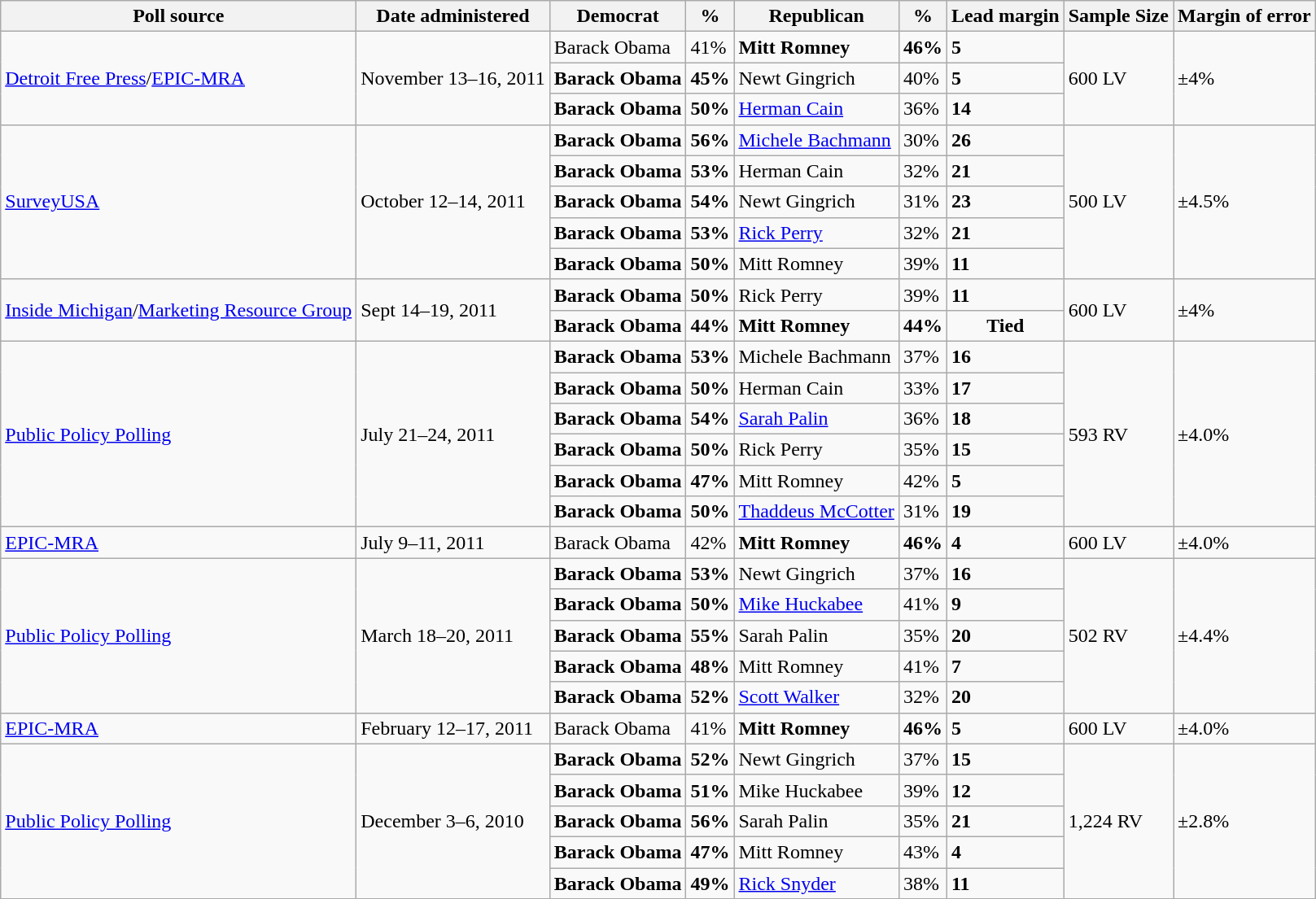<table class="wikitable">
<tr valign=bottom>
<th>Poll source</th>
<th>Date administered</th>
<th>Democrat</th>
<th>%</th>
<th>Republican</th>
<th>%</th>
<th>Lead margin</th>
<th>Sample Size</th>
<th>Margin of error</th>
</tr>
<tr>
<td rowspan=3><a href='#'>Detroit Free Press</a>/<a href='#'>EPIC-MRA</a></td>
<td rowspan=3>November 13–16, 2011</td>
<td>Barack Obama</td>
<td>41%</td>
<td><strong>Mitt Romney</strong></td>
<td><strong>46%</strong></td>
<td><strong>5</strong></td>
<td rowspan=3>600 LV</td>
<td rowspan=3>±4%</td>
</tr>
<tr>
<td><strong>Barack Obama</strong></td>
<td><strong>45%</strong></td>
<td>Newt Gingrich</td>
<td>40%</td>
<td><strong>5</strong></td>
</tr>
<tr>
<td><strong>Barack Obama</strong></td>
<td><strong>50%</strong></td>
<td><a href='#'>Herman Cain</a></td>
<td>36%</td>
<td><strong>14</strong></td>
</tr>
<tr>
<td rowspan=5><a href='#'>SurveyUSA</a></td>
<td rowspan=5>October 12–14, 2011</td>
<td><strong>Barack Obama</strong></td>
<td><strong>56%</strong></td>
<td><a href='#'>Michele Bachmann</a></td>
<td>30%</td>
<td><strong>26</strong></td>
<td rowspan=5>500 LV</td>
<td rowspan=5>±4.5%</td>
</tr>
<tr>
<td><strong>Barack Obama</strong></td>
<td><strong>53%</strong></td>
<td>Herman Cain</td>
<td>32%</td>
<td><strong>21</strong></td>
</tr>
<tr>
<td><strong>Barack Obama</strong></td>
<td><strong>54%</strong></td>
<td>Newt Gingrich</td>
<td>31%</td>
<td><strong>23</strong></td>
</tr>
<tr>
<td><strong>Barack Obama</strong></td>
<td><strong>53%</strong></td>
<td><a href='#'>Rick Perry</a></td>
<td>32%</td>
<td><strong>21</strong></td>
</tr>
<tr>
<td><strong>Barack Obama</strong></td>
<td><strong>50%</strong></td>
<td>Mitt Romney</td>
<td>39%</td>
<td><strong>11</strong></td>
</tr>
<tr>
<td rowspan=2><a href='#'>Inside Michigan</a>/<a href='#'>Marketing Resource Group</a></td>
<td rowspan=2>Sept 14–19, 2011</td>
<td><strong>Barack Obama</strong></td>
<td><strong>50%</strong></td>
<td>Rick Perry</td>
<td>39%</td>
<td><strong>11</strong></td>
<td rowspan=2>600 LV</td>
<td rowspan=2>±4%</td>
</tr>
<tr>
<td><strong>Barack Obama</strong></td>
<td><strong>44%</strong></td>
<td><strong>Mitt Romney</strong></td>
<td><strong>44%</strong></td>
<td align=center><strong>Tied</strong></td>
</tr>
<tr>
<td rowspan=6><a href='#'>Public Policy Polling</a></td>
<td rowspan=6>July 21–24, 2011</td>
<td><strong>Barack Obama</strong></td>
<td><strong>53%</strong></td>
<td>Michele Bachmann</td>
<td>37%</td>
<td><strong>16</strong></td>
<td rowspan=6>593 RV</td>
<td rowspan=6>±4.0%</td>
</tr>
<tr>
<td><strong>Barack Obama</strong></td>
<td><strong>50%</strong></td>
<td>Herman Cain</td>
<td>33%</td>
<td><strong>17</strong></td>
</tr>
<tr>
<td><strong>Barack Obama</strong></td>
<td><strong>54%</strong></td>
<td><a href='#'>Sarah Palin</a></td>
<td>36%</td>
<td><strong>18</strong></td>
</tr>
<tr>
<td><strong>Barack Obama</strong></td>
<td><strong>50%</strong></td>
<td>Rick Perry</td>
<td>35%</td>
<td><strong>15</strong></td>
</tr>
<tr>
<td><strong>Barack Obama</strong></td>
<td><strong>47%</strong></td>
<td>Mitt Romney</td>
<td>42%</td>
<td><strong>5</strong></td>
</tr>
<tr>
<td><strong>Barack Obama</strong></td>
<td><strong>50%</strong></td>
<td><a href='#'>Thaddeus McCotter</a></td>
<td>31%</td>
<td><strong>19</strong></td>
</tr>
<tr>
<td><a href='#'>EPIC-MRA</a></td>
<td>July 9–11, 2011</td>
<td>Barack Obama</td>
<td>42%</td>
<td><strong>Mitt Romney</strong></td>
<td><strong>46%</strong></td>
<td><strong>4</strong></td>
<td>600 LV</td>
<td>±4.0%</td>
</tr>
<tr>
<td rowspan=5><a href='#'>Public Policy Polling</a></td>
<td rowspan=5>March 18–20, 2011</td>
<td><strong>Barack Obama</strong></td>
<td><strong>53%</strong></td>
<td>Newt Gingrich</td>
<td>37%</td>
<td><strong>16</strong></td>
<td rowspan=5>502 RV</td>
<td rowspan=5>±4.4%</td>
</tr>
<tr>
<td><strong>Barack Obama</strong></td>
<td><strong>50%</strong></td>
<td><a href='#'>Mike Huckabee</a></td>
<td>41%</td>
<td><strong>9</strong></td>
</tr>
<tr>
<td><strong>Barack Obama</strong></td>
<td><strong>55%</strong></td>
<td>Sarah Palin</td>
<td>35%</td>
<td><strong>20</strong></td>
</tr>
<tr>
<td><strong>Barack Obama</strong></td>
<td><strong>48%</strong></td>
<td>Mitt Romney</td>
<td>41%</td>
<td><strong>7</strong></td>
</tr>
<tr>
<td><strong>Barack Obama</strong></td>
<td><strong>52%</strong></td>
<td><a href='#'>Scott Walker</a></td>
<td>32%</td>
<td><strong>20</strong></td>
</tr>
<tr>
<td><a href='#'>EPIC-MRA</a></td>
<td>February 12–17, 2011</td>
<td>Barack Obama</td>
<td>41%</td>
<td><strong>Mitt Romney</strong></td>
<td><strong>46%</strong></td>
<td><strong>5</strong></td>
<td>600 LV</td>
<td>±4.0%</td>
</tr>
<tr>
<td rowspan="5"><a href='#'>Public Policy Polling</a></td>
<td rowspan="5">December 3–6, 2010</td>
<td><strong>Barack Obama</strong></td>
<td><strong>52%</strong></td>
<td>Newt Gingrich</td>
<td>37%</td>
<td><strong>15</strong></td>
<td rowspan="5">1,224 RV</td>
<td rowspan="5">±2.8%</td>
</tr>
<tr>
<td><strong>Barack Obama</strong></td>
<td><strong>51%</strong></td>
<td>Mike Huckabee</td>
<td>39%</td>
<td><strong>12</strong></td>
</tr>
<tr>
<td><strong>Barack Obama</strong></td>
<td><strong>56%</strong></td>
<td>Sarah Palin</td>
<td>35%</td>
<td><strong>21</strong></td>
</tr>
<tr>
<td><strong>Barack Obama</strong></td>
<td><strong>47%</strong></td>
<td>Mitt Romney</td>
<td>43%</td>
<td><strong>4</strong></td>
</tr>
<tr>
<td><strong>Barack Obama</strong></td>
<td><strong>49%</strong></td>
<td><a href='#'>Rick Snyder</a></td>
<td>38%</td>
<td><strong>11</strong></td>
</tr>
</table>
